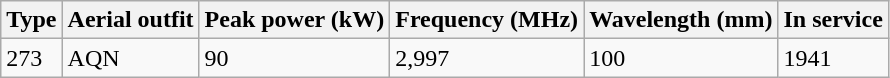<table class="wikitable">
<tr>
<th>Type</th>
<th>Aerial outfit</th>
<th>Peak power (kW)</th>
<th>Frequency (MHz)</th>
<th>Wavelength (mm)</th>
<th>In service</th>
</tr>
<tr>
<td>273</td>
<td>AQN</td>
<td>90</td>
<td>2,997</td>
<td>100</td>
<td>1941</td>
</tr>
</table>
